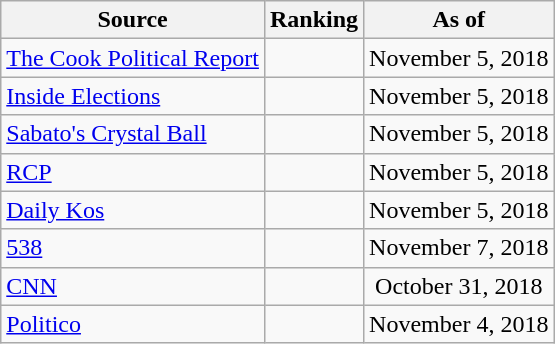<table class="wikitable" style="text-align:center">
<tr>
<th>Source</th>
<th>Ranking</th>
<th>As of</th>
</tr>
<tr>
<td align=left><a href='#'>The Cook Political Report</a></td>
<td></td>
<td>November 5, 2018</td>
</tr>
<tr>
<td align=left><a href='#'>Inside Elections</a></td>
<td></td>
<td>November 5, 2018</td>
</tr>
<tr>
<td align=left><a href='#'>Sabato's Crystal Ball</a></td>
<td></td>
<td>November 5, 2018</td>
</tr>
<tr>
<td align="left"><a href='#'>RCP</a></td>
<td></td>
<td>November 5, 2018</td>
</tr>
<tr>
<td align="left"><a href='#'>Daily Kos</a></td>
<td></td>
<td>November 5, 2018</td>
</tr>
<tr>
<td align="left"><a href='#'>538</a></td>
<td></td>
<td>November 7, 2018</td>
</tr>
<tr>
<td align="left"><a href='#'>CNN</a></td>
<td></td>
<td>October 31, 2018</td>
</tr>
<tr>
<td align="left"><a href='#'>Politico</a></td>
<td></td>
<td>November 4, 2018</td>
</tr>
</table>
